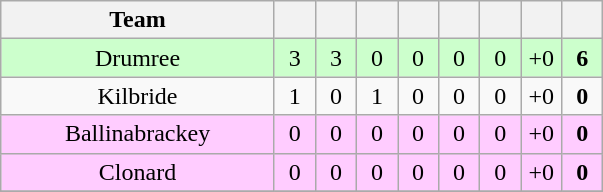<table class="wikitable" style="text-align:center">
<tr>
<th width="175">Team</th>
<th width="20"></th>
<th width="20"></th>
<th width="20"></th>
<th width="20"></th>
<th width="20"></th>
<th width="20"></th>
<th width="20"></th>
<th width="20"></th>
</tr>
<tr style="background:#cfc;">
<td>Drumree</td>
<td>3</td>
<td>3</td>
<td>0</td>
<td>0</td>
<td>0</td>
<td>0</td>
<td>+0</td>
<td><strong>6</strong></td>
</tr>
<tr>
<td>Kilbride</td>
<td>1</td>
<td>0</td>
<td>1</td>
<td>0</td>
<td>0</td>
<td>0</td>
<td>+0</td>
<td><strong>0</strong></td>
</tr>
<tr style="background:#fcf;">
<td>Ballinabrackey</td>
<td>0</td>
<td>0</td>
<td>0</td>
<td>0</td>
<td>0</td>
<td>0</td>
<td>+0</td>
<td><strong>0</strong></td>
</tr>
<tr style="background:#fcf;">
<td>Clonard</td>
<td>0</td>
<td>0</td>
<td>0</td>
<td>0</td>
<td>0</td>
<td>0</td>
<td>+0</td>
<td><strong>0</strong></td>
</tr>
<tr>
</tr>
</table>
